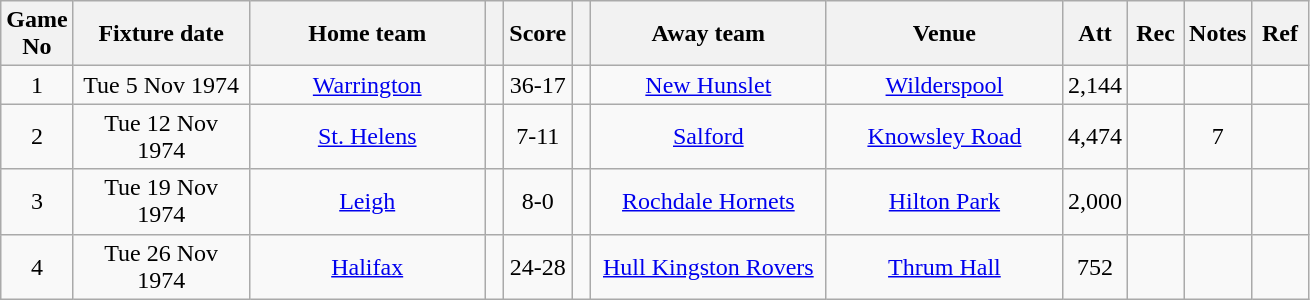<table class="wikitable" style="text-align:center;">
<tr>
<th width=20 abbr="No">Game No</th>
<th width=110 abbr="Date">Fixture date</th>
<th width=150 abbr="Home team">Home team</th>
<th width=5 abbr="space"></th>
<th width=20 abbr="Score">Score</th>
<th width=5 abbr="space"></th>
<th width=150 abbr="Away team">Away team</th>
<th width=150 abbr="Venue">Venue</th>
<th width=30 abbr="Att">Att</th>
<th width=30 abbr="Rec">Rec</th>
<th width=20 abbr="Notes">Notes</th>
<th width=30 abbr="Ref">Ref</th>
</tr>
<tr>
<td>1</td>
<td>Tue 5 Nov 1974</td>
<td><a href='#'>Warrington</a></td>
<td></td>
<td>36-17</td>
<td></td>
<td><a href='#'>New Hunslet</a></td>
<td><a href='#'>Wilderspool</a></td>
<td>2,144</td>
<td></td>
<td></td>
<td></td>
</tr>
<tr>
<td>2</td>
<td>Tue 12 Nov 1974</td>
<td><a href='#'>St. Helens</a></td>
<td></td>
<td>7-11</td>
<td></td>
<td><a href='#'>Salford</a></td>
<td><a href='#'>Knowsley Road</a></td>
<td>4,474</td>
<td></td>
<td>7</td>
<td></td>
</tr>
<tr>
<td>3</td>
<td>Tue 19 Nov 1974</td>
<td><a href='#'>Leigh</a></td>
<td></td>
<td>8-0</td>
<td></td>
<td><a href='#'>Rochdale Hornets</a></td>
<td><a href='#'>Hilton Park</a></td>
<td>2,000</td>
<td></td>
<td></td>
<td></td>
</tr>
<tr>
<td>4</td>
<td>Tue 26 Nov 1974</td>
<td><a href='#'>Halifax</a></td>
<td></td>
<td>24-28</td>
<td></td>
<td><a href='#'>Hull Kingston Rovers</a></td>
<td><a href='#'>Thrum Hall</a></td>
<td>752</td>
<td></td>
<td></td>
<td></td>
</tr>
</table>
